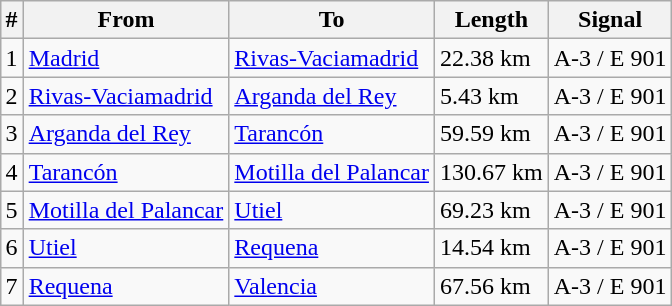<table class="wikitable" style="margin:1em auto;">
<tr>
<th>#</th>
<th>From</th>
<th>To</th>
<th>Length</th>
<th>Signal</th>
</tr>
<tr --->
<td>1</td>
<td><a href='#'>Madrid</a></td>
<td><a href='#'>Rivas-Vaciamadrid</a></td>
<td>22.38 km</td>
<td>A-3 / E 901</td>
</tr>
<tr --->
<td>2</td>
<td><a href='#'>Rivas-Vaciamadrid</a></td>
<td><a href='#'>Arganda del Rey</a></td>
<td>5.43 km</td>
<td>A-3 / E 901</td>
</tr>
<tr --->
<td>3</td>
<td><a href='#'>Arganda del Rey</a></td>
<td><a href='#'>Tarancón</a></td>
<td>59.59 km</td>
<td>A-3 / E 901</td>
</tr>
<tr --->
<td>4</td>
<td><a href='#'>Tarancón</a></td>
<td><a href='#'>Motilla del Palancar</a></td>
<td>130.67 km</td>
<td>A-3 / E 901</td>
</tr>
<tr --->
<td>5</td>
<td><a href='#'>Motilla del Palancar</a></td>
<td><a href='#'>Utiel</a></td>
<td>69.23 km</td>
<td>A-3 / E 901</td>
</tr>
<tr --->
<td>6</td>
<td><a href='#'>Utiel</a></td>
<td><a href='#'>Requena</a></td>
<td>14.54 km</td>
<td>A-3 / E 901</td>
</tr>
<tr --->
<td>7</td>
<td><a href='#'>Requena</a></td>
<td><a href='#'>Valencia</a></td>
<td>67.56 km</td>
<td>A-3 / E 901</td>
</tr>
</table>
